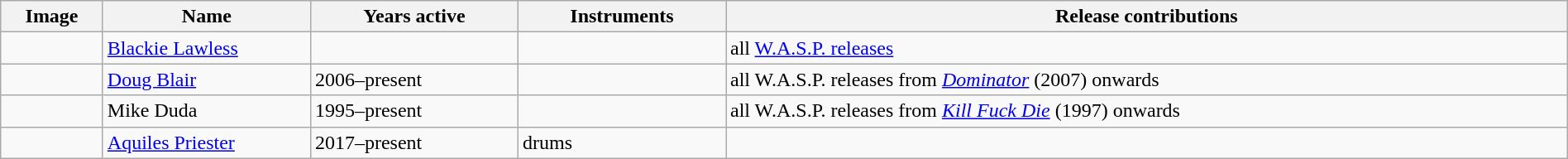<table class="wikitable" border="1" width=100%>
<tr>
<th width="75">Image</th>
<th width="160">Name</th>
<th width="160">Years active</th>
<th width="160">Instruments</th>
<th>Release contributions</th>
</tr>
<tr>
<td></td>
<td><a href='#'>Blackie Lawless</a><br></td>
<td></td>
<td></td>
<td>all <a href='#'>W.A.S.P. releases</a></td>
</tr>
<tr>
<td></td>
<td><a href='#'>Doug Blair</a></td>
<td>2006–present </td>
<td></td>
<td>all W.A.S.P. releases from <em><a href='#'>Dominator</a></em> (2007) onwards</td>
</tr>
<tr>
<td></td>
<td>Mike Duda</td>
<td>1995–present</td>
<td></td>
<td>all W.A.S.P. releases from <em><a href='#'>Kill Fuck Die</a></em> (1997) onwards</td>
</tr>
<tr>
<td></td>
<td><a href='#'>Aquiles Priester</a></td>
<td>2017–present</td>
<td>drums</td>
<td></td>
</tr>
</table>
